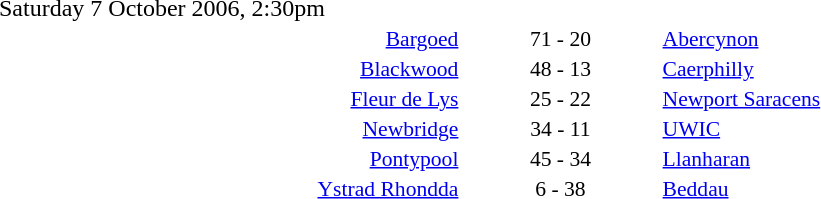<table style="width:70%;" cellspacing="1">
<tr>
<th width=35%></th>
<th width=15%></th>
<th></th>
</tr>
<tr>
<td>Saturday 7 October 2006, 2:30pm</td>
</tr>
<tr style=font-size:90%>
<td align=right><a href='#'>Bargoed</a></td>
<td align=center>71 - 20</td>
<td><a href='#'>Abercynon</a></td>
</tr>
<tr style=font-size:90%>
<td align=right><a href='#'>Blackwood</a></td>
<td align=center>48 - 13</td>
<td><a href='#'>Caerphilly</a></td>
</tr>
<tr style=font-size:90%>
<td align=right><a href='#'>Fleur de Lys</a></td>
<td align=center>25 - 22</td>
<td><a href='#'>Newport Saracens</a></td>
</tr>
<tr style=font-size:90%>
<td align=right><a href='#'>Newbridge</a></td>
<td align=center>34 - 11</td>
<td><a href='#'>UWIC</a></td>
</tr>
<tr style=font-size:90%>
<td align=right><a href='#'>Pontypool</a></td>
<td align=center>45 - 34</td>
<td><a href='#'>Llanharan</a></td>
</tr>
<tr style=font-size:90%>
<td align=right><a href='#'>Ystrad Rhondda</a></td>
<td align=center>6 - 38</td>
<td><a href='#'>Beddau</a></td>
</tr>
</table>
